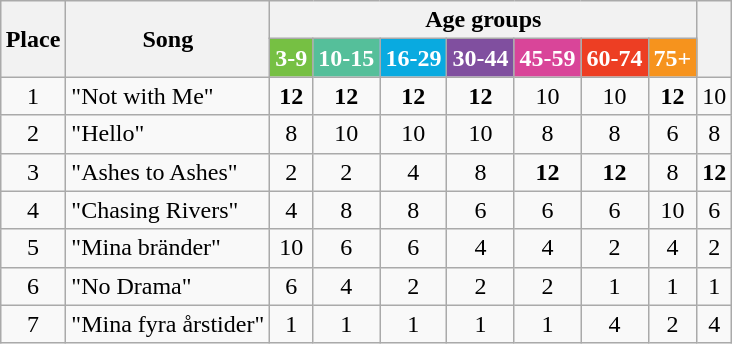<table class="wikitable" style="margin: 1em auto 1em auto; text-align:center;">
<tr>
<th rowspan="2">Place</th>
<th rowspan="2">Song</th>
<th colspan="7">Age groups</th>
<th rowspan="2"></th>
</tr>
<tr>
<th style="font-weight:bold;background:#76C043;color:white;">3-9</th>
<th style="font-weight:bold;background:#55BF9A;color:white;">10-15</th>
<th style="font-weight:bold;background:#09AAE0;color:white;">16-29</th>
<th style="font-weight:bold;background:#804F9F;color:white;">30-44</th>
<th style="font-weight:bold;background:#D94599;color:white;">45-59</th>
<th style="font-weight:bold;background:#ED3E23;color:white;">60-74</th>
<th style="font-weight:bold;background:#F6931D;color:white;">75+</th>
</tr>
<tr>
<td>1</td>
<td style="text-align:left;">"Not with Me"</td>
<td><strong>12</strong></td>
<td><strong>12</strong></td>
<td><strong>12</strong></td>
<td><strong>12</strong></td>
<td>10</td>
<td>10</td>
<td><strong>12</strong></td>
<td>10</td>
</tr>
<tr>
<td>2</td>
<td style="text-align:left;">"Hello"</td>
<td>8</td>
<td>10</td>
<td>10</td>
<td>10</td>
<td>8</td>
<td>8</td>
<td>6</td>
<td>8</td>
</tr>
<tr>
<td>3</td>
<td style="text-align:left;">"Ashes to Ashes"</td>
<td>2</td>
<td>2</td>
<td>4</td>
<td>8</td>
<td><strong>12</strong></td>
<td><strong>12</strong></td>
<td>8</td>
<td><strong>12</strong></td>
</tr>
<tr>
<td>4</td>
<td style="text-align:left;">"Chasing Rivers"</td>
<td>4</td>
<td>8</td>
<td>8</td>
<td>6</td>
<td>6</td>
<td>6</td>
<td>10</td>
<td>6</td>
</tr>
<tr>
<td>5</td>
<td style="text-align:left;">"Mina bränder"</td>
<td>10</td>
<td>6</td>
<td>6</td>
<td>4</td>
<td>4</td>
<td>2</td>
<td>4</td>
<td>2</td>
</tr>
<tr>
<td>6</td>
<td style="text-align:left;">"No Drama"</td>
<td>6</td>
<td>4</td>
<td>2</td>
<td>2</td>
<td>2</td>
<td>1</td>
<td>1</td>
<td>1</td>
</tr>
<tr>
<td>7</td>
<td style="text-align:left;">"Mina fyra årstider"</td>
<td>1</td>
<td>1</td>
<td>1</td>
<td>1</td>
<td>1</td>
<td>4</td>
<td>2</td>
<td>4</td>
</tr>
</table>
